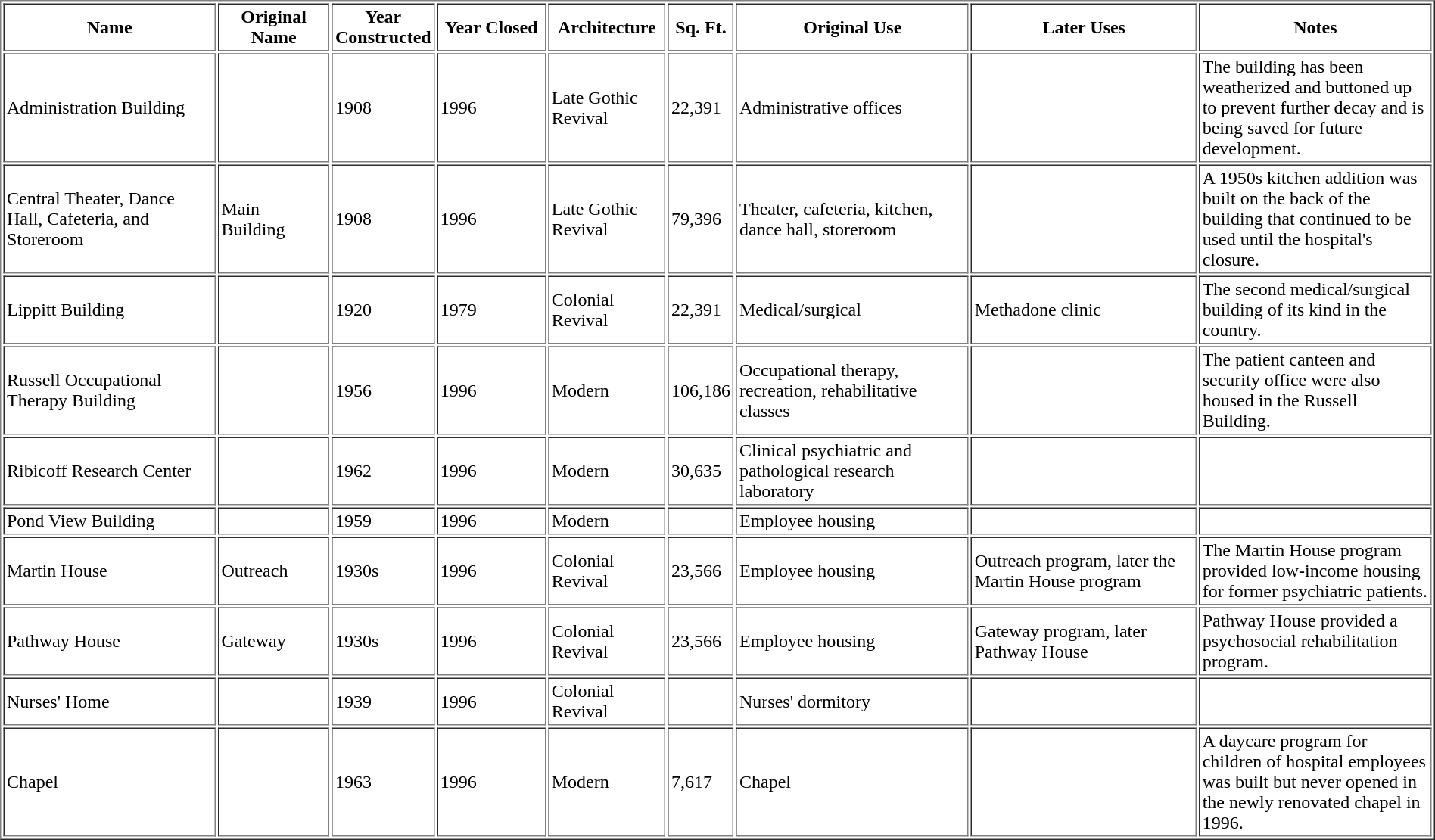<table border="1" cellpadding="2">
<tr>
<th scope="col" width="200px">Name</th>
<th scope="col" width="100px">Original Name</th>
<th scope="col" width="50px">Year Constructed</th>
<th scope="col" width="100px">Year Closed</th>
<th scope="col" width="100px">Architecture</th>
<th scope="col" width="50px">Sq. Ft.</th>
<th scope="col" width="220px">Original Use</th>
<th scope="col" width="220px">Later Uses</th>
<th scope="col" width="220px">Notes</th>
</tr>
<tr>
<td>Administration Building</td>
<td></td>
<td>1908</td>
<td>1996</td>
<td>Late Gothic Revival</td>
<td>22,391</td>
<td>Administrative offices</td>
<td></td>
<td>The building has been weatherized and buttoned up to prevent further decay and is being saved for future development.</td>
</tr>
<tr>
<td>Central Theater, Dance Hall, Cafeteria, and Storeroom</td>
<td>Main Building</td>
<td>1908</td>
<td>1996</td>
<td>Late Gothic Revival</td>
<td>79,396</td>
<td>Theater, cafeteria, kitchen, dance hall, storeroom</td>
<td></td>
<td>A 1950s kitchen addition was built on the back of the building that continued to be used until the hospital's closure.</td>
</tr>
<tr>
<td>Lippitt Building</td>
<td></td>
<td>1920</td>
<td>1979</td>
<td>Colonial Revival</td>
<td>22,391</td>
<td>Medical/surgical</td>
<td>Methadone clinic</td>
<td>The second medical/surgical building of its kind in the country.</td>
</tr>
<tr>
<td>Russell Occupational Therapy Building</td>
<td></td>
<td>1956</td>
<td>1996</td>
<td>Modern</td>
<td>106,186</td>
<td>Occupational therapy, recreation, rehabilitative classes</td>
<td></td>
<td>The patient canteen and security office were also housed in the Russell Building.</td>
</tr>
<tr>
<td>Ribicoff Research Center</td>
<td></td>
<td>1962</td>
<td>1996</td>
<td>Modern</td>
<td>30,635</td>
<td>Clinical psychiatric and pathological research laboratory</td>
<td></td>
<td></td>
</tr>
<tr>
<td>Pond View Building</td>
<td></td>
<td>1959</td>
<td>1996</td>
<td>Modern</td>
<td></td>
<td>Employee housing</td>
<td></td>
<td></td>
</tr>
<tr>
<td>Martin House</td>
<td>Outreach</td>
<td>1930s</td>
<td>1996</td>
<td>Colonial Revival</td>
<td>23,566</td>
<td>Employee housing</td>
<td>Outreach program, later the Martin House program</td>
<td>The Martin House program provided low-income housing for former psychiatric patients.</td>
</tr>
<tr>
<td>Pathway House</td>
<td>Gateway</td>
<td>1930s</td>
<td>1996</td>
<td>Colonial Revival</td>
<td>23,566</td>
<td>Employee housing</td>
<td>Gateway program, later Pathway House</td>
<td>Pathway House provided a psychosocial rehabilitation program.</td>
</tr>
<tr>
<td>Nurses' Home</td>
<td></td>
<td>1939</td>
<td>1996</td>
<td>Colonial Revival</td>
<td></td>
<td>Nurses' dormitory</td>
<td></td>
<td></td>
</tr>
<tr>
<td>Chapel</td>
<td></td>
<td>1963</td>
<td>1996</td>
<td>Modern</td>
<td>7,617</td>
<td>Chapel</td>
<td></td>
<td>A daycare program for children of hospital employees was built but never opened in the newly renovated chapel in 1996.</td>
</tr>
</table>
